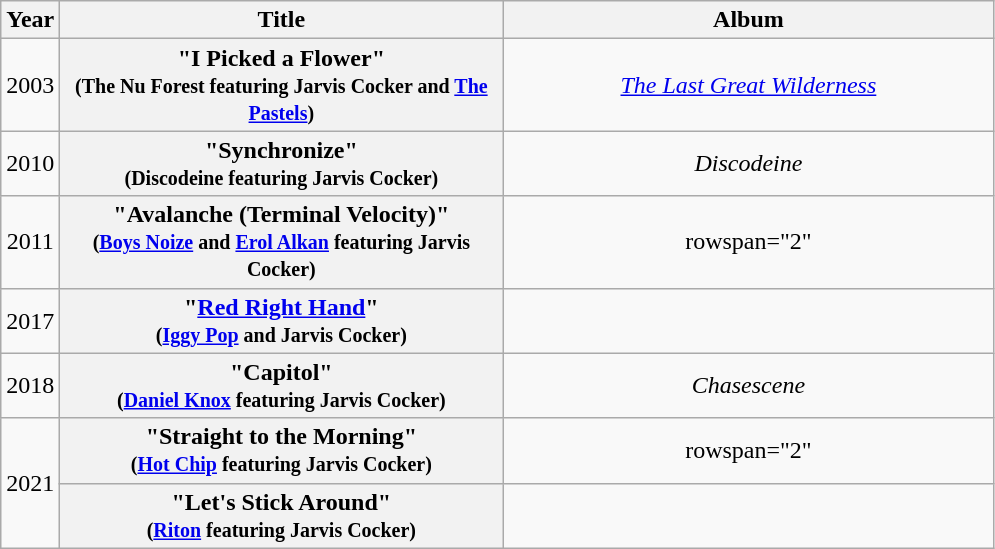<table class="wikitable plainrowheaders" style="text-align:center;">
<tr>
<th>Year</th>
<th style="width:18em;">Title</th>
<th style="width:20em;">Album</th>
</tr>
<tr>
<td>2003</td>
<th scope="row">"I Picked a Flower" <br><small>(The Nu Forest featuring Jarvis Cocker and <a href='#'>The Pastels</a>)</small></th>
<td><em><a href='#'>The Last Great Wilderness</a></em></td>
</tr>
<tr>
<td>2010</td>
<th scope="row">"Synchronize"<br><small>(Discodeine featuring Jarvis Cocker)</small></th>
<td><em>Discodeine</em></td>
</tr>
<tr>
<td>2011</td>
<th scope="row">"Avalanche (Terminal Velocity)"<br><small>(<a href='#'>Boys Noize</a> and <a href='#'>Erol Alkan</a> featuring Jarvis Cocker)</small></th>
<td>rowspan="2" </td>
</tr>
<tr>
<td>2017</td>
<th scope="row">"<a href='#'>Red Right Hand</a>"<br><small>(<a href='#'>Iggy Pop</a> and Jarvis Cocker)</small></th>
</tr>
<tr>
<td>2018</td>
<th scope="row">"Capitol"<br><small>(<a href='#'>Daniel Knox</a> featuring Jarvis Cocker)</small></th>
<td><em>Chasescene</em></td>
</tr>
<tr>
<td rowspan="2">2021</td>
<th scope="row">"Straight to the Morning"<br><small>(<a href='#'>Hot Chip</a> featuring Jarvis Cocker)</small></th>
<td>rowspan="2" </td>
</tr>
<tr>
<th scope="row">"Let's Stick Around" <br><small>(<a href='#'>Riton</a> featuring Jarvis Cocker)</small></th>
</tr>
</table>
